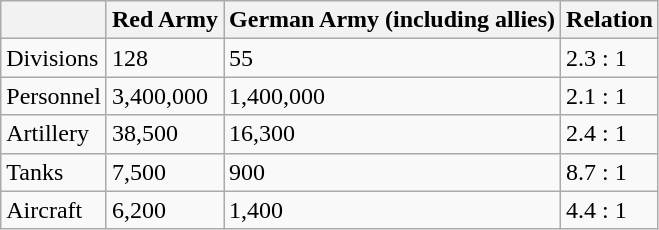<table class="wikitable">
<tr>
<th></th>
<th>Red Army</th>
<th>German Army (including allies)</th>
<th>Relation</th>
</tr>
<tr>
<td>Divisions</td>
<td>128</td>
<td>55</td>
<td>2.3 : 1</td>
</tr>
<tr>
<td>Personnel</td>
<td>3,400,000</td>
<td>1,400,000</td>
<td>2.1 : 1</td>
</tr>
<tr>
<td>Artillery</td>
<td>38,500</td>
<td>16,300</td>
<td>2.4 : 1</td>
</tr>
<tr>
<td>Tanks</td>
<td>7,500</td>
<td>900</td>
<td>8.7 : 1</td>
</tr>
<tr>
<td>Aircraft</td>
<td>6,200</td>
<td>1,400</td>
<td>4.4 : 1</td>
</tr>
</table>
